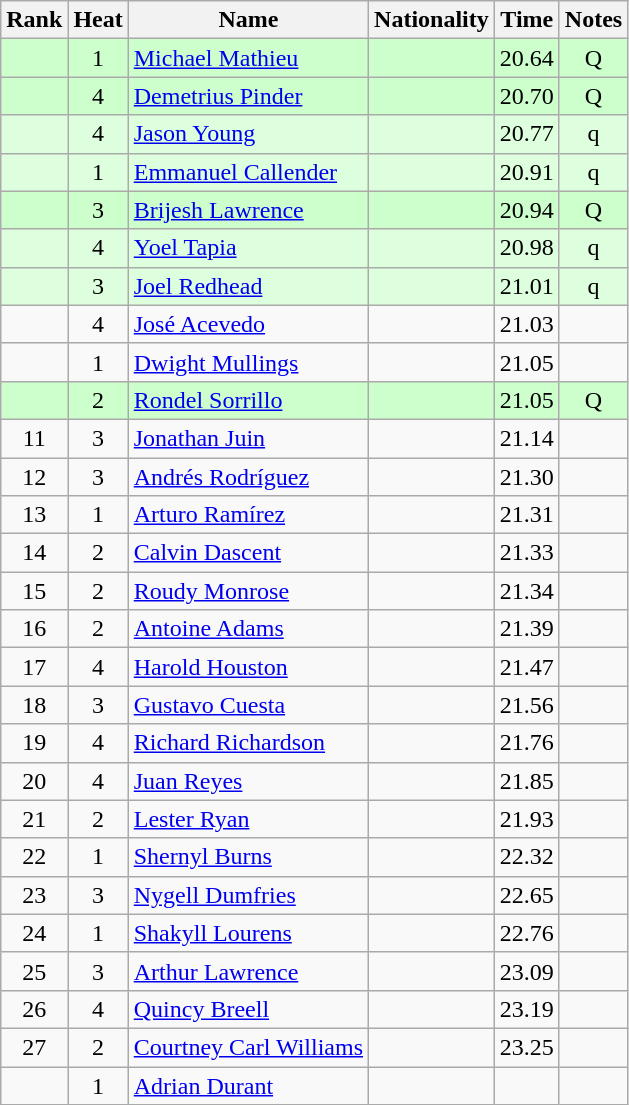<table class="wikitable sortable" style="text-align:center">
<tr>
<th>Rank</th>
<th>Heat</th>
<th>Name</th>
<th>Nationality</th>
<th>Time</th>
<th>Notes</th>
</tr>
<tr bgcolor=ccffcc>
<td></td>
<td>1</td>
<td align=left><a href='#'>Michael Mathieu</a></td>
<td align=left></td>
<td>20.64</td>
<td>Q</td>
</tr>
<tr bgcolor=ccffcc>
<td></td>
<td>4</td>
<td align=left><a href='#'>Demetrius Pinder</a></td>
<td align=left></td>
<td>20.70</td>
<td>Q</td>
</tr>
<tr bgcolor=ddffdd>
<td></td>
<td>4</td>
<td align=left><a href='#'>Jason Young</a></td>
<td align=left></td>
<td>20.77</td>
<td>q</td>
</tr>
<tr bgcolor=ddffdd>
<td></td>
<td>1</td>
<td align=left><a href='#'>Emmanuel Callender</a></td>
<td align=left></td>
<td>20.91</td>
<td>q</td>
</tr>
<tr bgcolor=ccffcc>
<td></td>
<td>3</td>
<td align=left><a href='#'>Brijesh Lawrence</a></td>
<td align=left></td>
<td>20.94</td>
<td>Q</td>
</tr>
<tr bgcolor=ddffdd>
<td></td>
<td>4</td>
<td align=left><a href='#'>Yoel Tapia</a></td>
<td align=left></td>
<td>20.98</td>
<td>q</td>
</tr>
<tr bgcolor=ddffdd>
<td></td>
<td>3</td>
<td align=left><a href='#'>Joel Redhead</a></td>
<td align=left></td>
<td>21.01</td>
<td>q</td>
</tr>
<tr>
<td></td>
<td>4</td>
<td align=left><a href='#'>José Acevedo</a></td>
<td align=left></td>
<td>21.03</td>
<td></td>
</tr>
<tr>
<td></td>
<td>1</td>
<td align=left><a href='#'>Dwight Mullings</a></td>
<td align=left></td>
<td>21.05</td>
<td></td>
</tr>
<tr bgcolor=ccffcc>
<td></td>
<td>2</td>
<td align=left><a href='#'>Rondel Sorrillo</a></td>
<td align=left></td>
<td>21.05</td>
<td>Q</td>
</tr>
<tr>
<td>11</td>
<td>3</td>
<td align=left><a href='#'>Jonathan Juin</a></td>
<td align=left></td>
<td>21.14</td>
<td></td>
</tr>
<tr>
<td>12</td>
<td>3</td>
<td align=left><a href='#'>Andrés Rodríguez</a></td>
<td align=left></td>
<td>21.30</td>
<td></td>
</tr>
<tr>
<td>13</td>
<td>1</td>
<td align=left><a href='#'>Arturo Ramírez</a></td>
<td align=left></td>
<td>21.31</td>
<td></td>
</tr>
<tr>
<td>14</td>
<td>2</td>
<td align=left><a href='#'>Calvin Dascent</a></td>
<td align=left></td>
<td>21.33</td>
<td></td>
</tr>
<tr>
<td>15</td>
<td>2</td>
<td align=left><a href='#'>Roudy Monrose</a></td>
<td align=left></td>
<td>21.34</td>
<td></td>
</tr>
<tr>
<td>16</td>
<td>2</td>
<td align=left><a href='#'>Antoine Adams</a></td>
<td align=left></td>
<td>21.39</td>
<td></td>
</tr>
<tr>
<td>17</td>
<td>4</td>
<td align=left><a href='#'>Harold Houston</a></td>
<td align=left></td>
<td>21.47</td>
<td></td>
</tr>
<tr>
<td>18</td>
<td>3</td>
<td align=left><a href='#'>Gustavo Cuesta</a></td>
<td align=left></td>
<td>21.56</td>
<td></td>
</tr>
<tr>
<td>19</td>
<td>4</td>
<td align=left><a href='#'>Richard Richardson</a></td>
<td align=left></td>
<td>21.76</td>
<td></td>
</tr>
<tr>
<td>20</td>
<td>4</td>
<td align=left><a href='#'>Juan Reyes</a></td>
<td align=left></td>
<td>21.85</td>
<td></td>
</tr>
<tr>
<td>21</td>
<td>2</td>
<td align=left><a href='#'>Lester Ryan</a></td>
<td align=left></td>
<td>21.93</td>
<td></td>
</tr>
<tr>
<td>22</td>
<td>1</td>
<td align=left><a href='#'>Shernyl Burns</a></td>
<td align=left></td>
<td>22.32</td>
<td></td>
</tr>
<tr>
<td>23</td>
<td>3</td>
<td align=left><a href='#'>Nygell Dumfries</a></td>
<td align=left></td>
<td>22.65</td>
<td></td>
</tr>
<tr>
<td>24</td>
<td>1</td>
<td align=left><a href='#'>Shakyll Lourens</a></td>
<td align=left></td>
<td>22.76</td>
<td></td>
</tr>
<tr>
<td>25</td>
<td>3</td>
<td align=left><a href='#'>Arthur Lawrence</a></td>
<td align=left></td>
<td>23.09</td>
<td></td>
</tr>
<tr>
<td>26</td>
<td>4</td>
<td align=left><a href='#'>Quincy Breell</a></td>
<td align=left></td>
<td>23.19</td>
<td></td>
</tr>
<tr>
<td>27</td>
<td>2</td>
<td align=left><a href='#'>Courtney Carl Williams</a></td>
<td align=left></td>
<td>23.25</td>
<td></td>
</tr>
<tr>
<td></td>
<td>1</td>
<td align=left><a href='#'>Adrian Durant</a></td>
<td align=left></td>
<td></td>
<td></td>
</tr>
</table>
